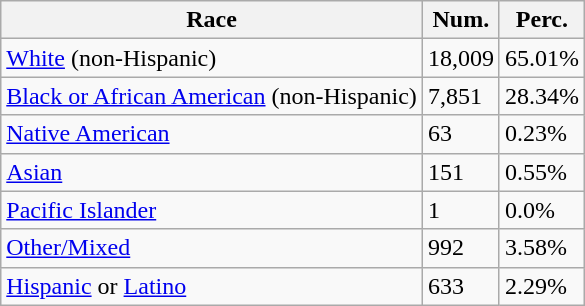<table class="wikitable">
<tr>
<th>Race</th>
<th>Num.</th>
<th>Perc.</th>
</tr>
<tr>
<td><a href='#'>White</a> (non-Hispanic)</td>
<td>18,009</td>
<td>65.01%</td>
</tr>
<tr>
<td><a href='#'>Black or African American</a> (non-Hispanic)</td>
<td>7,851</td>
<td>28.34%</td>
</tr>
<tr>
<td><a href='#'>Native American</a></td>
<td>63</td>
<td>0.23%</td>
</tr>
<tr>
<td><a href='#'>Asian</a></td>
<td>151</td>
<td>0.55%</td>
</tr>
<tr>
<td><a href='#'>Pacific Islander</a></td>
<td>1</td>
<td>0.0%</td>
</tr>
<tr>
<td><a href='#'>Other/Mixed</a></td>
<td>992</td>
<td>3.58%</td>
</tr>
<tr>
<td><a href='#'>Hispanic</a> or <a href='#'>Latino</a></td>
<td>633</td>
<td>2.29%</td>
</tr>
</table>
